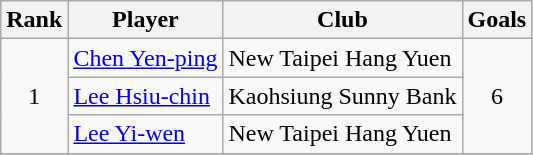<table class="wikitable" style="text-align:center">
<tr>
<th>Rank</th>
<th>Player</th>
<th>Club</th>
<th>Goals</th>
</tr>
<tr>
<td rowspan="3">1</td>
<td align="left"> <a href='#'>Chen Yen-ping</a></td>
<td align="left">New Taipei Hang Yuen</td>
<td rowspan="3">6</td>
</tr>
<tr>
<td align="left"> <a href='#'>Lee Hsiu-chin</a></td>
<td align="left">Kaohsiung Sunny Bank</td>
</tr>
<tr>
<td align="left"> <a href='#'>Lee Yi-wen</a></td>
<td align="left">New Taipei Hang Yuen</td>
</tr>
<tr>
</tr>
</table>
